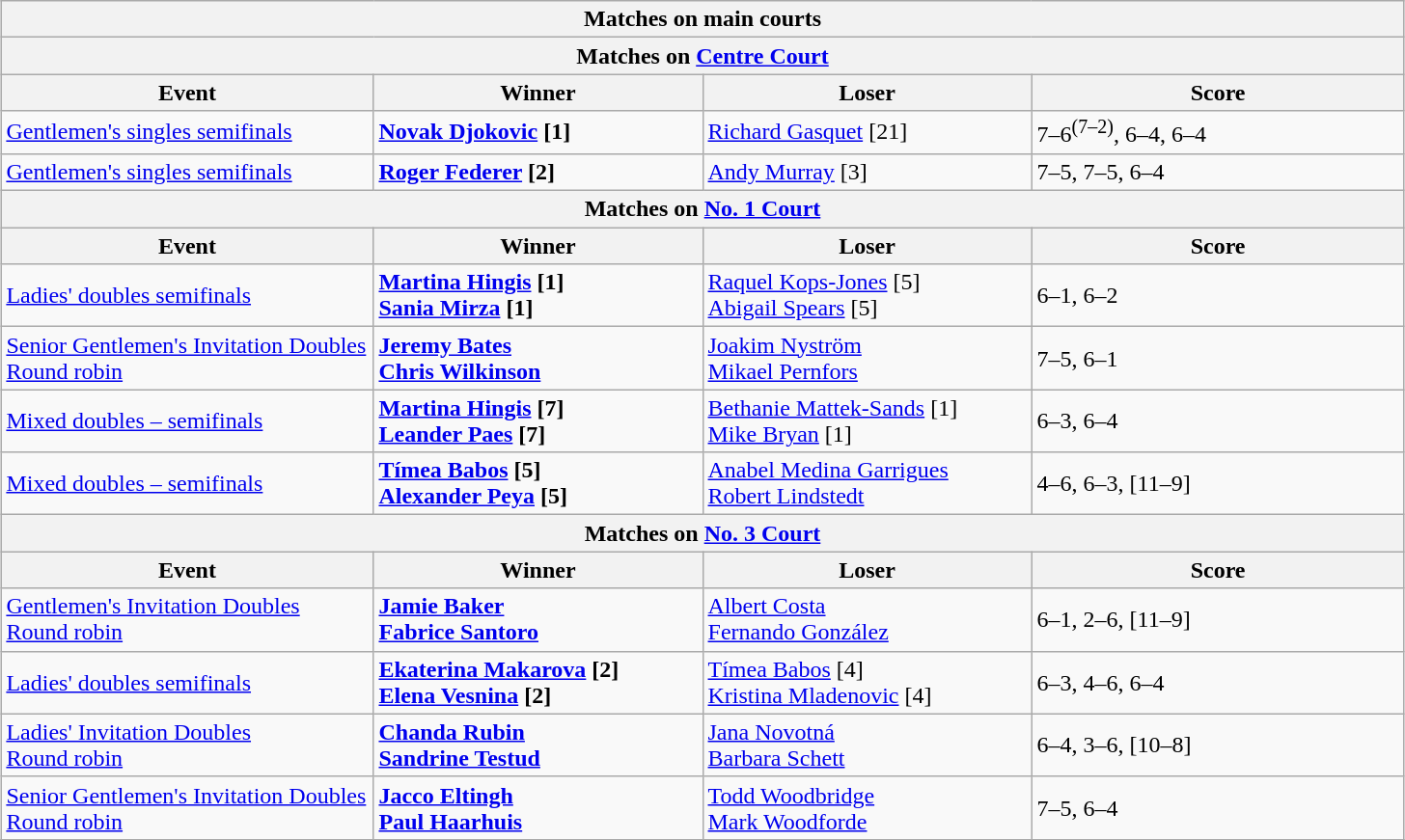<table class="wikitable collapsible uncollapsed" style="margin:auto;">
<tr>
<th colspan="4" style="white-space:nowrap;">Matches on main courts</th>
</tr>
<tr>
<th colspan="4"><strong>Matches on <a href='#'>Centre Court</a></strong></th>
</tr>
<tr>
<th width=250>Event</th>
<th width=220>Winner</th>
<th width=220>Loser</th>
<th width=250>Score</th>
</tr>
<tr>
<td><a href='#'>Gentlemen's singles semifinals</a></td>
<td><strong> <a href='#'>Novak Djokovic</a> [1]</strong></td>
<td> <a href='#'>Richard Gasquet</a> [21]</td>
<td>7–6<sup>(7–2)</sup>, 6–4, 6–4</td>
</tr>
<tr>
<td><a href='#'>Gentlemen's singles semifinals</a></td>
<td><strong> <a href='#'>Roger Federer</a> [2]</strong></td>
<td> <a href='#'>Andy Murray</a> [3]</td>
<td>7–5, 7–5, 6–4</td>
</tr>
<tr>
<th colspan="4"><strong>Matches on <a href='#'>No. 1 Court</a></strong></th>
</tr>
<tr>
<th width=250>Event</th>
<th width=220>Winner</th>
<th width=220>Loser</th>
<th width=250>Score</th>
</tr>
<tr>
<td><a href='#'>Ladies' doubles semifinals</a></td>
<td><strong> <a href='#'>Martina Hingis</a> [1] <br>  <a href='#'>Sania Mirza</a> [1]</strong></td>
<td> <a href='#'>Raquel Kops-Jones</a> [5] <br>  <a href='#'>Abigail Spears</a> [5]</td>
<td>6–1, 6–2</td>
</tr>
<tr>
<td><a href='#'>Senior Gentlemen's Invitation Doubles<br> Round robin</a></td>
<td><strong> <a href='#'>Jeremy Bates</a> <br>  <a href='#'>Chris Wilkinson</a></strong></td>
<td> <a href='#'>Joakim Nyström</a> <br>  <a href='#'>Mikael Pernfors</a></td>
<td>7–5, 6–1</td>
</tr>
<tr>
<td><a href='#'>Mixed doubles – semifinals</a></td>
<td><strong> <a href='#'>Martina Hingis</a> [7] <br>  <a href='#'>Leander Paes</a> [7]</strong></td>
<td> <a href='#'>Bethanie Mattek-Sands</a> [1] <br>  <a href='#'>Mike Bryan</a> [1]</td>
<td>6–3, 6–4</td>
</tr>
<tr>
<td><a href='#'>Mixed doubles – semifinals</a></td>
<td><strong> <a href='#'>Tímea Babos</a> [5] <br>  <a href='#'>Alexander Peya</a> [5]</strong></td>
<td> <a href='#'>Anabel Medina Garrigues</a> <br>  <a href='#'>Robert Lindstedt</a></td>
<td>4–6, 6–3, [11–9]</td>
</tr>
<tr>
<th colspan="4"><strong>Matches on <a href='#'>No. 3 Court</a></strong></th>
</tr>
<tr>
<th width=250>Event</th>
<th width=220>Winner</th>
<th width=220>Loser</th>
<th width=250>Score</th>
</tr>
<tr>
<td><a href='#'>Gentlemen's Invitation Doubles<br> Round robin</a></td>
<td><strong> <a href='#'>Jamie Baker</a> <br>  <a href='#'>Fabrice Santoro</a></strong></td>
<td> <a href='#'>Albert Costa</a>  <br>  <a href='#'>Fernando González</a></td>
<td>6–1, 2–6, [11–9]</td>
</tr>
<tr>
<td><a href='#'>Ladies' doubles semifinals</a></td>
<td><strong> <a href='#'>Ekaterina Makarova</a> [2] <br>  <a href='#'>Elena Vesnina</a> [2]</strong></td>
<td> <a href='#'>Tímea Babos</a> [4] <br>  <a href='#'>Kristina Mladenovic</a> [4]</td>
<td>6–3, 4–6, 6–4</td>
</tr>
<tr>
<td><a href='#'>Ladies' Invitation Doubles<br> Round robin</a></td>
<td><strong> <a href='#'>Chanda Rubin</a> <br>  <a href='#'>Sandrine Testud</a></strong></td>
<td> <a href='#'>Jana Novotná</a> <br>  <a href='#'>Barbara Schett</a></td>
<td>6–4, 3–6, [10–8]</td>
</tr>
<tr>
<td><a href='#'>Senior Gentlemen's Invitation Doubles<br> Round robin</a></td>
<td><strong> <a href='#'>Jacco Eltingh</a> <br>  <a href='#'>Paul Haarhuis</a></strong></td>
<td> <a href='#'>Todd Woodbridge</a> <br>  <a href='#'>Mark Woodforde</a></td>
<td>7–5, 6–4</td>
</tr>
<tr>
</tr>
</table>
